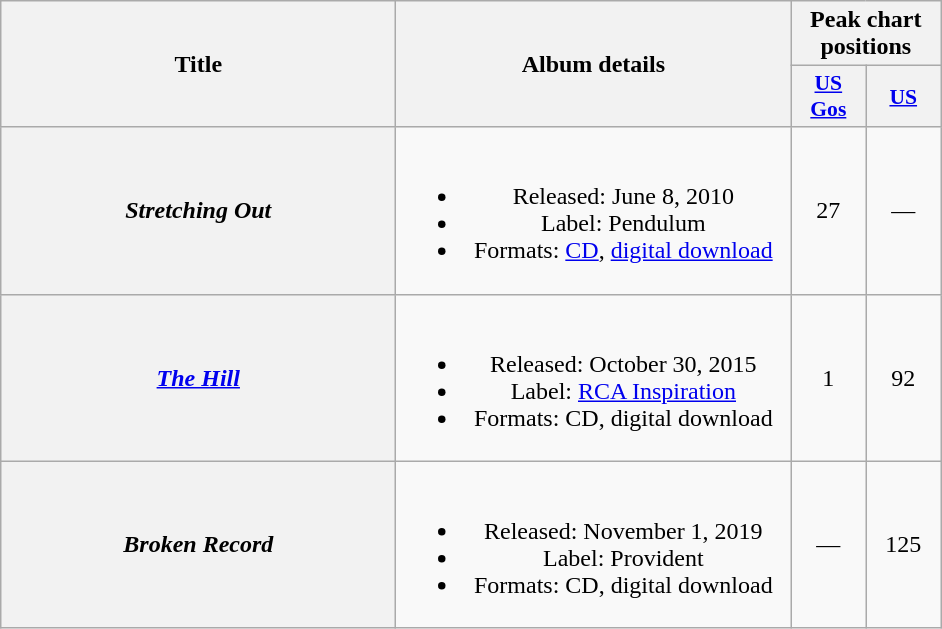<table class="wikitable plainrowheaders" style="text-align:center;">
<tr>
<th scope="col" rowspan="2" style="width:16em;">Title</th>
<th scope="col" rowspan="2" style="width:16em;">Album details</th>
<th scope="col" colspan="2">Peak chart positions</th>
</tr>
<tr>
<th style="width:3em; font-size:90%"><a href='#'>US<br>Gos</a></th>
<th style="width:3em; font-size:90%"><a href='#'>US</a></th>
</tr>
<tr>
<th scope="row"><em>Stretching Out</em></th>
<td><br><ul><li>Released: June 8, 2010</li><li>Label: Pendulum</li><li>Formats: <a href='#'>CD</a>, <a href='#'>digital download</a></li></ul></td>
<td>27</td>
<td>—</td>
</tr>
<tr>
<th scope="row"><em><a href='#'>The Hill</a></em></th>
<td><br><ul><li>Released: October 30, 2015</li><li>Label: <a href='#'>RCA Inspiration</a></li><li>Formats: CD, digital download</li></ul></td>
<td>1</td>
<td>92</td>
</tr>
<tr>
<th scope="row"><em>Broken Record</em></th>
<td><br><ul><li>Released: November 1, 2019</li><li>Label: Provident</li><li>Formats: CD, digital download</li></ul></td>
<td>—</td>
<td>125<br></td>
</tr>
</table>
